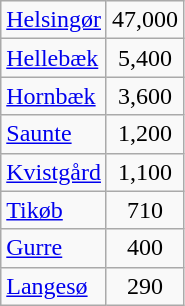<table class="wikitable" style="margin-right:1em">
<tr>
<td><a href='#'>Helsingør</a></td>
<td align="center">47,000</td>
</tr>
<tr>
<td><a href='#'>Hellebæk</a></td>
<td align="center">5,400</td>
</tr>
<tr>
<td><a href='#'>Hornbæk</a></td>
<td align="center">3,600</td>
</tr>
<tr>
<td><a href='#'>Saunte</a></td>
<td align="center">1,200</td>
</tr>
<tr>
<td><a href='#'>Kvistgård</a></td>
<td align="center">1,100</td>
</tr>
<tr>
<td><a href='#'>Tikøb</a></td>
<td align="center">710</td>
</tr>
<tr>
<td><a href='#'>Gurre</a></td>
<td align="center">400</td>
</tr>
<tr>
<td><a href='#'>Langesø</a></td>
<td align="center">290</td>
</tr>
</table>
